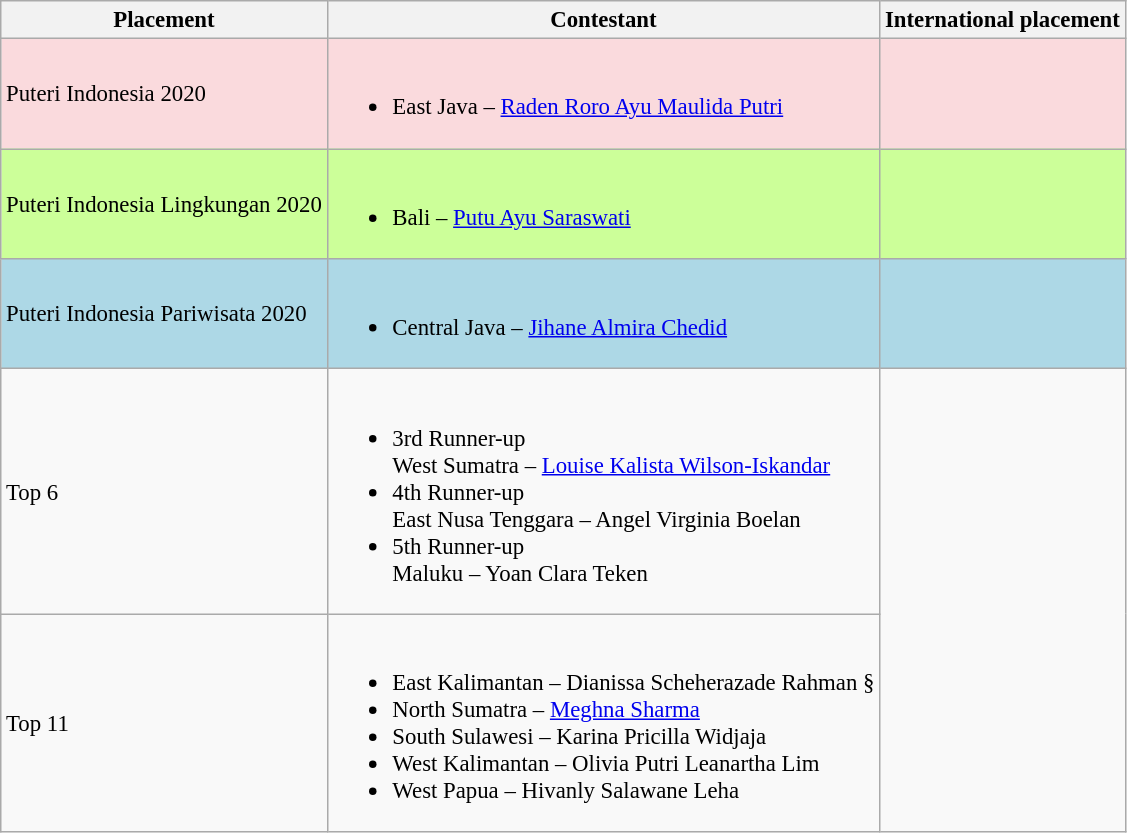<table class="wikitable sortable" style="font-size: 95%;">
<tr>
<th>Placement</th>
<th>Contestant</th>
<th>International placement</th>
</tr>
<tr style="background:#fadadd;">
<td>Puteri Indonesia 2020</td>
<td><br><ul><li>East Java – <a href='#'>Raden Roro Ayu Maulida Putri</a></li></ul></td>
<td></td>
</tr>
<tr style="background:#ccff99;">
<td>Puteri Indonesia Lingkungan 2020</td>
<td><br><ul><li>Bali – <a href='#'>Putu Ayu Saraswati</a></li></ul></td>
<td></td>
</tr>
<tr style="background:#ADD8E6;">
<td>Puteri Indonesia Pariwisata 2020</td>
<td><br><ul><li>Central Java – <a href='#'>Jihane Almira Chedid</a></li></ul></td>
<td></td>
</tr>
<tr>
<td>Top 6</td>
<td><br><ul><li>3rd Runner-up<br>West Sumatra –  <a href='#'>Louise Kalista Wilson-Iskandar</a></li><li>4th Runner-up<br>East Nusa Tenggara – Angel Virginia Boelan</li><li>5th Runner-up<br>Maluku – Yoan Clara Teken</li></ul></td>
</tr>
<tr>
<td>Top 11</td>
<td><br><ul><li>East Kalimantan – Dianissa Scheherazade Rahman §</li><li>North Sumatra – <a href='#'>Meghna Sharma</a></li><li>South Sulawesi – Karina Pricilla Widjaja</li><li>West Kalimantan – Olivia Putri Leanartha Lim</li><li>West Papua – Hivanly Salawane Leha</li></ul></td>
</tr>
</table>
